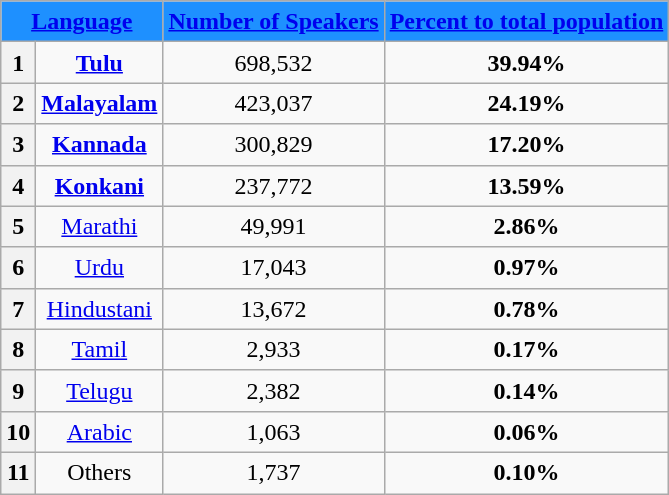<table class="wikitable sortable" style="line-height:20px;text-align:center;">
<tr>
<td colspan="2" bgcolor="DodgerBlue"><a href='#'><span><strong>Language</strong></span></a></td>
<td bgcolor="DodgerBlue"><a href='#'><span><strong>Number of Speakers</strong></span></a></td>
<td bgcolor="DodgerBlue"><a href='#'><span><strong>Percent to total population</strong></span></a></td>
</tr>
<tr>
<th>1</th>
<td><strong><a href='#'>Tulu</a></strong></td>
<td>698,532</td>
<td><strong>39.94%</strong></td>
</tr>
<tr>
<th>2</th>
<td><strong><a href='#'>Malayalam</a></strong></td>
<td>423,037</td>
<td><strong>24.19%</strong></td>
</tr>
<tr>
<th>3</th>
<td><strong><a href='#'>Kannada</a></strong></td>
<td>300,829</td>
<td><strong>17.20%</strong></td>
</tr>
<tr>
<th>4</th>
<td><strong><a href='#'>Konkani</a></strong></td>
<td>237,772</td>
<td><strong>13.59%</strong></td>
</tr>
<tr>
<th>5</th>
<td><a href='#'>Marathi</a></td>
<td>49,991</td>
<td><strong>2.86%</strong></td>
</tr>
<tr>
<th>6</th>
<td><a href='#'>Urdu</a></td>
<td>17,043</td>
<td><strong>0.97%</strong></td>
</tr>
<tr>
<th>7</th>
<td><a href='#'>Hindustani</a></td>
<td>13,672</td>
<td><strong>0.78%</strong></td>
</tr>
<tr>
<th>8</th>
<td><a href='#'>Tamil</a></td>
<td>2,933</td>
<td><strong>0.17%</strong></td>
</tr>
<tr>
<th>9</th>
<td><a href='#'>Telugu</a></td>
<td>2,382</td>
<td><strong>0.14%</strong></td>
</tr>
<tr>
<th>10</th>
<td><a href='#'>Arabic</a></td>
<td>1,063</td>
<td><strong>0.06%</strong></td>
</tr>
<tr>
<th>11</th>
<td>Others</td>
<td>1,737</td>
<td><strong>0.10%</strong></td>
</tr>
</table>
